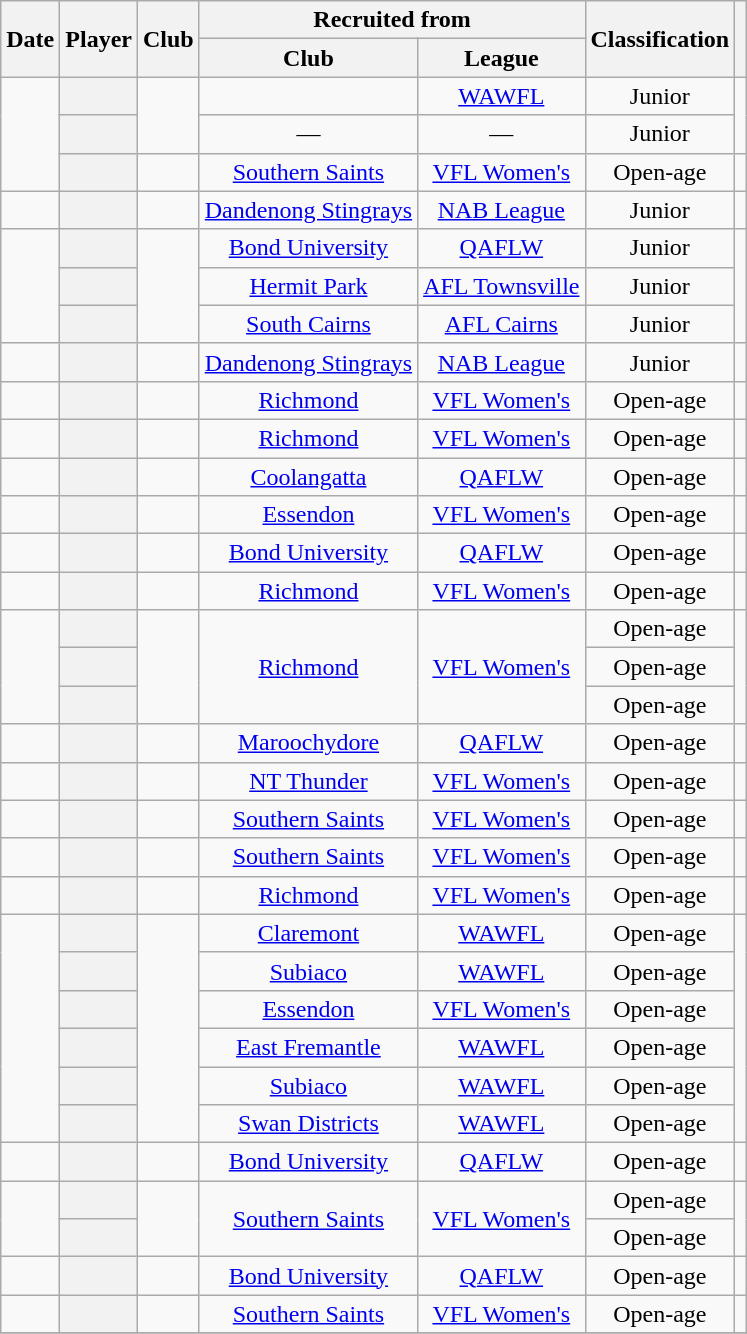<table class="wikitable sortable plainrowheaders" style="text-align:center;">
<tr>
<th scope="col" rowspan=2>Date</th>
<th scope="col" rowspan=2>Player</th>
<th scope="col" rowspan=2>Club</th>
<th scope="col" colspan=2>Recruited from</th>
<th scope="col" rowspan=2>Classification</th>
<th class="unsortable" rowspan=2></th>
</tr>
<tr>
<th scope="col">Club</th>
<th scope="col">League</th>
</tr>
<tr>
<td rowspan=3></td>
<th scope="row"></th>
<td rowspan=2></td>
<td></td>
<td><a href='#'>WAWFL</a></td>
<td>Junior</td>
<td rowspan=2></td>
</tr>
<tr>
<th scope="row"></th>
<td>—</td>
<td>—</td>
<td>Junior</td>
</tr>
<tr>
<th scope="row"></th>
<td></td>
<td><a href='#'>Southern Saints</a></td>
<td><a href='#'>VFL Women's</a></td>
<td>Open-age</td>
<td></td>
</tr>
<tr>
<td></td>
<th scope="row"></th>
<td></td>
<td><a href='#'>Dandenong Stingrays</a></td>
<td><a href='#'>NAB League</a></td>
<td>Junior</td>
<td></td>
</tr>
<tr>
<td rowspan=3></td>
<th scope="row"></th>
<td rowspan=3></td>
<td><a href='#'>Bond University</a></td>
<td><a href='#'>QAFLW</a></td>
<td>Junior</td>
<td rowspan=3></td>
</tr>
<tr>
<th scope="row"></th>
<td><a href='#'>Hermit Park</a></td>
<td><a href='#'>AFL Townsville</a></td>
<td>Junior</td>
</tr>
<tr>
<th scope="row"></th>
<td><a href='#'>South Cairns</a></td>
<td><a href='#'>AFL Cairns</a></td>
<td>Junior</td>
</tr>
<tr>
<td></td>
<th scope="row"></th>
<td></td>
<td><a href='#'>Dandenong Stingrays</a></td>
<td><a href='#'>NAB League</a></td>
<td>Junior</td>
<td></td>
</tr>
<tr>
<td></td>
<th scope="row"></th>
<td></td>
<td><a href='#'>Richmond</a></td>
<td><a href='#'>VFL Women's</a></td>
<td>Open-age</td>
<td></td>
</tr>
<tr>
<td></td>
<th scope="row"></th>
<td></td>
<td><a href='#'>Richmond</a></td>
<td><a href='#'>VFL Women's</a></td>
<td>Open-age</td>
<td></td>
</tr>
<tr>
<td></td>
<th scope="row"></th>
<td></td>
<td><a href='#'>Coolangatta</a></td>
<td><a href='#'>QAFLW</a></td>
<td>Open-age</td>
<td></td>
</tr>
<tr>
<td></td>
<th scope="row"></th>
<td></td>
<td><a href='#'>Essendon</a></td>
<td><a href='#'>VFL Women's</a></td>
<td>Open-age</td>
<td></td>
</tr>
<tr>
<td></td>
<th scope="row"></th>
<td></td>
<td><a href='#'>Bond University</a></td>
<td><a href='#'>QAFLW</a></td>
<td>Open-age</td>
<td></td>
</tr>
<tr>
<td></td>
<th scope="row"></th>
<td></td>
<td><a href='#'>Richmond</a></td>
<td><a href='#'>VFL Women's</a></td>
<td>Open-age</td>
<td></td>
</tr>
<tr>
<td rowspan=3></td>
<th scope="row"></th>
<td rowspan=3></td>
<td rowspan=3><a href='#'>Richmond</a></td>
<td rowspan=3><a href='#'>VFL Women's</a></td>
<td>Open-age</td>
<td rowspan=3></td>
</tr>
<tr>
<th scope="row"></th>
<td>Open-age</td>
</tr>
<tr>
<th scope="row"></th>
<td>Open-age</td>
</tr>
<tr>
<td></td>
<th scope="row"></th>
<td></td>
<td><a href='#'>Maroochydore</a></td>
<td><a href='#'>QAFLW</a></td>
<td>Open-age</td>
<td></td>
</tr>
<tr>
<td></td>
<th scope="row"></th>
<td></td>
<td><a href='#'>NT Thunder</a></td>
<td><a href='#'>VFL Women's</a></td>
<td>Open-age</td>
<td></td>
</tr>
<tr>
<td></td>
<th scope="row"></th>
<td></td>
<td><a href='#'>Southern Saints</a></td>
<td><a href='#'>VFL Women's</a></td>
<td>Open-age</td>
<td></td>
</tr>
<tr>
<td></td>
<th scope="row"></th>
<td></td>
<td><a href='#'>Southern Saints</a></td>
<td><a href='#'>VFL Women's</a></td>
<td>Open-age</td>
<td></td>
</tr>
<tr>
<td></td>
<th scope="row"></th>
<td></td>
<td><a href='#'>Richmond</a></td>
<td><a href='#'>VFL Women's</a></td>
<td>Open-age</td>
<td></td>
</tr>
<tr>
<td rowspan=6></td>
<th scope="row"></th>
<td rowspan=6></td>
<td><a href='#'>Claremont</a></td>
<td><a href='#'>WAWFL</a></td>
<td>Open-age</td>
<td rowspan=6></td>
</tr>
<tr>
<th scope="row"></th>
<td><a href='#'>Subiaco</a></td>
<td><a href='#'>WAWFL</a></td>
<td>Open-age</td>
</tr>
<tr>
<th scope="row"></th>
<td><a href='#'>Essendon</a></td>
<td><a href='#'>VFL Women's</a></td>
<td>Open-age</td>
</tr>
<tr>
<th scope="row"></th>
<td><a href='#'>East Fremantle</a></td>
<td><a href='#'>WAWFL</a></td>
<td>Open-age</td>
</tr>
<tr>
<th scope="row"></th>
<td><a href='#'>Subiaco</a></td>
<td><a href='#'>WAWFL</a></td>
<td>Open-age</td>
</tr>
<tr>
<th scope="row"></th>
<td><a href='#'>Swan Districts</a></td>
<td><a href='#'>WAWFL</a></td>
<td>Open-age</td>
</tr>
<tr>
<td></td>
<th scope="row"></th>
<td></td>
<td><a href='#'>Bond University</a></td>
<td><a href='#'>QAFLW</a></td>
<td>Open-age</td>
<td></td>
</tr>
<tr>
<td rowspan=2></td>
<th scope="row"></th>
<td rowspan=2></td>
<td rowspan=2><a href='#'>Southern Saints</a></td>
<td rowspan=2><a href='#'>VFL Women's</a></td>
<td>Open-age</td>
<td rowspan=2></td>
</tr>
<tr>
<th scope="row"></th>
<td>Open-age</td>
</tr>
<tr>
<td></td>
<th scope="row"></th>
<td></td>
<td><a href='#'>Bond University</a></td>
<td><a href='#'>QAFLW</a></td>
<td>Open-age</td>
<td></td>
</tr>
<tr>
<td></td>
<th scope="row"></th>
<td></td>
<td><a href='#'>Southern Saints</a></td>
<td><a href='#'>VFL Women's</a></td>
<td>Open-age</td>
<td></td>
</tr>
<tr>
</tr>
</table>
